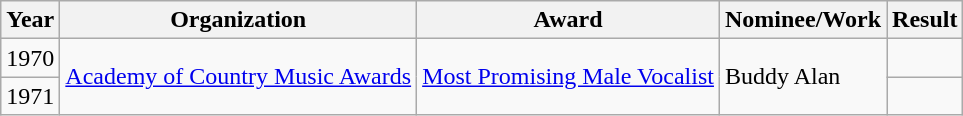<table class="wikitable">
<tr>
<th>Year</th>
<th>Organization</th>
<th>Award</th>
<th>Nominee/Work</th>
<th>Result</th>
</tr>
<tr>
<td>1970</td>
<td rowspan=2><a href='#'>Academy of Country Music Awards</a></td>
<td rowspan=2><a href='#'>Most Promising Male Vocalist</a></td>
<td rowspan=2>Buddy Alan</td>
<td></td>
</tr>
<tr>
<td>1971</td>
<td></td>
</tr>
</table>
